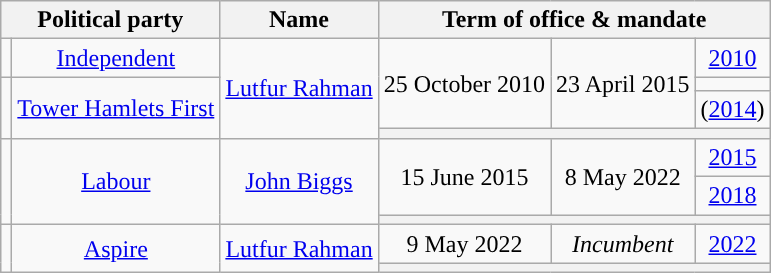<table class="wikitable" style="text-align: center;">
<tr>
<th colspan=2>Political party</th>
<th>Name</th>
<th colspan=3>Term of office & mandate</th>
</tr>
<tr>
<td style="background-color: "></td>
<td><a href='#'>Independent</a></td>
<td rowspan=4><a href='#'>Lutfur Rahman</a></td>
<td rowspan=3>25 October 2010</td>
<td rowspan=3>23 April 2015</td>
<td><a href='#'>2010</a></td>
</tr>
<tr>
<td rowspan=3 style="background-color: "></td>
<td rowspan=3><a href='#'>Tower Hamlets First</a><br></td>
<td style="height: 0.1em"></td>
</tr>
<tr>
<td>(<a href='#'>2014</a>)</td>
</tr>
<tr>
<th colspan=3 style="font-size:90%; font-weight:normal"></th>
</tr>
<tr>
<td rowspan=3 style="background-color: "></td>
<td rowspan=3><a href='#'>Labour</a></td>
<td rowspan=3><a href='#'>John Biggs</a></td>
<td rowspan=2>15 June 2015</td>
<td rowspan=2>8 May 2022</td>
<td><a href='#'>2015</a></td>
</tr>
<tr>
<td><a href='#'>2018</a></td>
</tr>
<tr>
<th colspan=3 style="font-size:90%; font-weight:normal"></th>
</tr>
<tr>
<td rowspan=2 style="background-color: "></td>
<td rowspan=2><a href='#'>Aspire</a></td>
<td rowspan=2><a href='#'>Lutfur Rahman</a></td>
<td rowspan=1>9 May 2022</td>
<td rowspan=1><em>Incumbent</em></td>
<td><a href='#'>2022</a></td>
</tr>
<tr>
<th colspan=3 style="font-size:90%; font-weight:normal"></th>
</tr>
</table>
